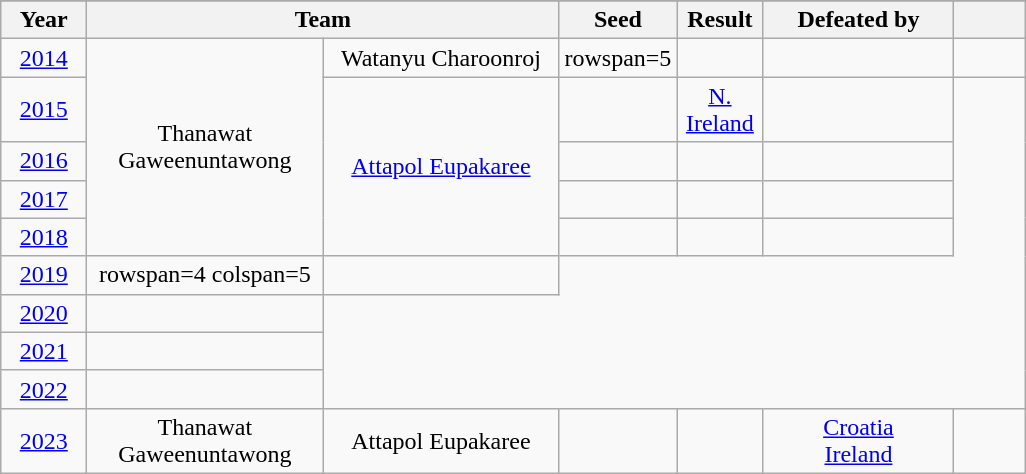<table class="wikitable" style="text-align: center;">
<tr style= "background: #e2e2e2;">
</tr>
<tr style="background: #efefef;">
<th width=50px>Year</th>
<th colspan="2">Team</th>
<th width=50px>Seed</th>
<th width=50px>Result</th>
<th width=120px>Defeated by</th>
<th width=40px></th>
</tr>
<tr>
<td><a href='#'>2014</a></td>
<td rowspan=5 width=150px>Thanawat Gaweenuntawong</td>
<td width=150px>Watanyu Charoonroj</td>
<td>rowspan=5 </td>
<td></td>
<td> </td>
<td></td>
</tr>
<tr>
<td><a href='#'>2015</a></td>
<td rowspan=4><a href='#'>Attapol Eupakaree</a></td>
<td></td>
<td> <a href='#'>N. Ireland</a></td>
<td></td>
</tr>
<tr>
<td><a href='#'>2016</a></td>
<td></td>
<td></td>
<td></td>
</tr>
<tr>
<td><a href='#'>2017</a></td>
<td></td>
<td> </td>
<td></td>
</tr>
<tr>
<td><a href='#'>2018</a></td>
<td></td>
<td> </td>
<td></td>
</tr>
<tr>
<td><a href='#'>2019</a></td>
<td>rowspan=4 colspan=5 </td>
<td></td>
</tr>
<tr>
<td><a href='#'>2020</a></td>
<td></td>
</tr>
<tr>
<td><a href='#'>2021</a></td>
<td></td>
</tr>
<tr>
<td><a href='#'>2022</a></td>
<td></td>
</tr>
<tr>
<td><a href='#'>2023</a></td>
<td>Thanawat Gaweenuntawong</td>
<td>Attapol Eupakaree</td>
<td></td>
<td></td>
<td> <a href='#'>Croatia</a><br> <a href='#'>Ireland</a></td>
<td></td>
</tr>
</table>
